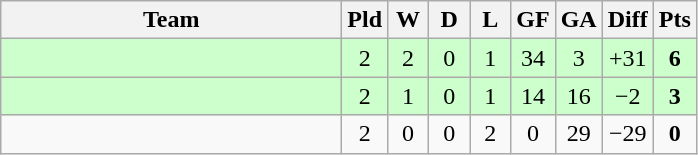<table class="wikitable" style="text-align: center;">
<tr>
<th width=220>Team</th>
<th width=20>Pld</th>
<th width=20>W</th>
<th width=20>D</th>
<th width=20>L</th>
<th width=20>GF</th>
<th width=20>GA</th>
<th width=20>Diff</th>
<th width=20>Pts</th>
</tr>
<tr bgcolor=ccffcc>
<td align=left></td>
<td>2</td>
<td>2</td>
<td>0</td>
<td>1</td>
<td>34</td>
<td>3</td>
<td>+31</td>
<td><strong>6</strong></td>
</tr>
<tr bgcolor=ccffcc>
<td align=left></td>
<td>2</td>
<td>1</td>
<td>0</td>
<td>1</td>
<td>14</td>
<td>16</td>
<td>−2</td>
<td><strong>3</strong></td>
</tr>
<tr>
<td align=left></td>
<td>2</td>
<td>0</td>
<td>0</td>
<td>2</td>
<td>0</td>
<td>29</td>
<td>−29</td>
<td><strong>0</strong></td>
</tr>
</table>
